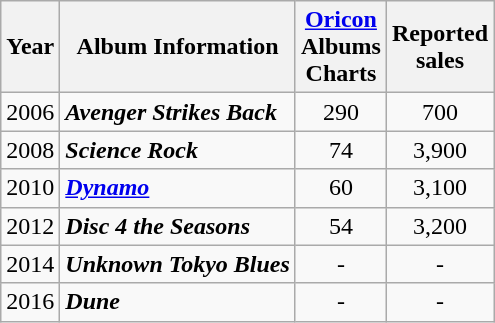<table class="wikitable">
<tr>
<th rowspan="1">Year</th>
<th rowspan="1">Album Information</th>
<th colspan="1"><a href='#'>Oricon</a><br>Albums<br>Charts<br></th>
<th colspan="1">Reported<br>sales<br></th>
</tr>
<tr>
<td align="center">2006</td>
<td><strong><em>Avenger Strikes Back</em></strong><br></td>
<td align="center">290</td>
<td align="center">700</td>
</tr>
<tr>
<td align="center">2008</td>
<td><strong><em>Science Rock</em></strong><br></td>
<td align="center">74</td>
<td align="center">3,900</td>
</tr>
<tr>
<td align="center">2010</td>
<td><strong><em><a href='#'>Dynamo</a></em></strong><br></td>
<td align="center">60</td>
<td align="center">3,100</td>
</tr>
<tr>
<td align="center">2012</td>
<td><strong><em>Disc 4 the Seasons</em></strong><br></td>
<td align="center">54</td>
<td align="center">3,200</td>
</tr>
<tr>
<td align="center">2014</td>
<td><strong><em>Unknown Tokyo Blues</em></strong><br></td>
<td align="center">-</td>
<td align="center">-</td>
</tr>
<tr>
<td>2016</td>
<td><strong><em>Dune</em></strong><br></td>
<td align="center">-</td>
<td align="center">-</td>
</tr>
</table>
